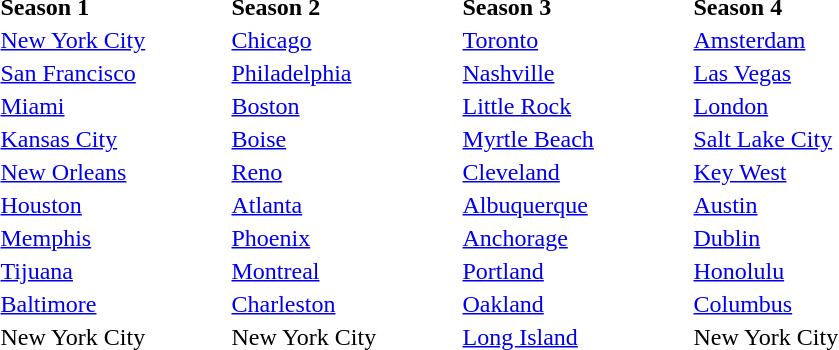<table>
<tr>
<th width="150" align=left><strong>Season 1</strong></th>
<th width="150" align=left><strong>Season 2</strong></th>
<th width="150" align=left><strong>Season 3</strong></th>
<th width="150" align=left><strong>Season 4</strong></th>
</tr>
<tr>
<td><a href='#'>New York City</a></td>
<td><a href='#'>Chicago</a></td>
<td><a href='#'>Toronto</a></td>
<td><a href='#'>Amsterdam</a></td>
</tr>
<tr>
<td><a href='#'>San Francisco</a></td>
<td><a href='#'>Philadelphia</a></td>
<td><a href='#'>Nashville</a></td>
<td><a href='#'>Las Vegas</a></td>
</tr>
<tr>
<td><a href='#'>Miami</a></td>
<td><a href='#'>Boston</a></td>
<td><a href='#'>Little Rock</a></td>
<td><a href='#'>London</a></td>
</tr>
<tr>
<td><a href='#'>Kansas City</a></td>
<td><a href='#'>Boise</a></td>
<td><a href='#'>Myrtle Beach</a></td>
<td><a href='#'>Salt Lake City</a></td>
</tr>
<tr>
<td><a href='#'>New Orleans</a></td>
<td><a href='#'>Reno</a></td>
<td><a href='#'>Cleveland</a></td>
<td><a href='#'>Key West</a></td>
</tr>
<tr>
<td><a href='#'>Houston</a></td>
<td><a href='#'>Atlanta</a></td>
<td><a href='#'>Albuquerque</a></td>
<td><a href='#'>Austin</a></td>
</tr>
<tr>
<td><a href='#'>Memphis</a></td>
<td><a href='#'>Phoenix</a></td>
<td><a href='#'>Anchorage</a></td>
<td><a href='#'>Dublin</a></td>
</tr>
<tr>
<td><a href='#'>Tijuana</a></td>
<td><a href='#'>Montreal</a></td>
<td><a href='#'>Portland</a></td>
<td><a href='#'>Honolulu</a></td>
</tr>
<tr>
<td><a href='#'>Baltimore</a></td>
<td><a href='#'>Charleston</a></td>
<td><a href='#'>Oakland</a></td>
<td><a href='#'>Columbus</a></td>
</tr>
<tr>
<td>New York City</td>
<td>New York City</td>
<td><a href='#'>Long Island</a></td>
<td>New York City</td>
</tr>
</table>
